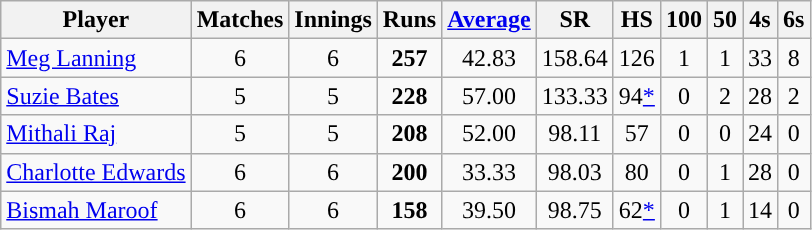<table class="wikitable" style="text-align: center;">
<tr>
<th>Player</th>
<th>Matches</th>
<th>Innings</th>
<th>Runs</th>
<th><a href='#'>Average</a></th>
<th>SR</th>
<th>HS</th>
<th>100</th>
<th>50</th>
<th>4s</th>
<th>6s</th>
</tr>
<tr>
<td style="text-align:left"> <a href='#'>Meg Lanning</a></td>
<td>6</td>
<td>6</td>
<td><strong>257</strong></td>
<td>42.83</td>
<td>158.64</td>
<td>126</td>
<td>1</td>
<td>1</td>
<td>33</td>
<td>8</td>
</tr>
<tr>
<td style="text-align:left"> <a href='#'>Suzie Bates</a></td>
<td>5</td>
<td>5</td>
<td><strong>228</strong></td>
<td>57.00</td>
<td>133.33</td>
<td>94<a href='#'>*</a></td>
<td>0</td>
<td>2</td>
<td>28</td>
<td>2</td>
</tr>
<tr>
<td style="text-align:left"> <a href='#'>Mithali Raj</a></td>
<td>5</td>
<td>5</td>
<td><strong>208</strong></td>
<td>52.00</td>
<td>98.11</td>
<td>57</td>
<td>0</td>
<td>0</td>
<td>24</td>
<td>0</td>
</tr>
<tr>
<td style="text-align:left"> <a href='#'>Charlotte Edwards</a></td>
<td>6</td>
<td>6</td>
<td><strong>200</strong></td>
<td>33.33</td>
<td>98.03</td>
<td>80</td>
<td>0</td>
<td>1</td>
<td>28</td>
<td>0</td>
</tr>
<tr>
<td style="text-align:left"> <a href='#'>Bismah Maroof</a></td>
<td>6</td>
<td>6</td>
<td><strong>158</strong></td>
<td>39.50</td>
<td>98.75</td>
<td>62<a href='#'>*</a></td>
<td>0</td>
<td>1</td>
<td>14</td>
<td>0</td>
</tr>
</table>
